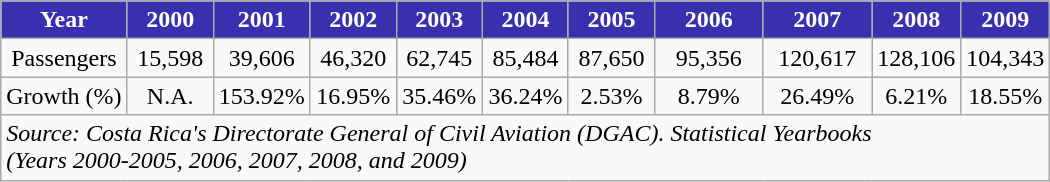<table class="sortable wikitable toccolours" style="text-align:center">
<tr>
<th style="background:#3830AE;color:white">Year</th>
<th style="background:#3830AE;color:white; width:50px">2000</th>
<th style="background:#3830AE;color:white; width:55px">2001</th>
<th style="background:#3830AE;color:white; width:50px">2002</th>
<th style="background:#3830AE;color:white; width:50px">2003</th>
<th style="background:#3830AE;color:white; width:50px">2004</th>
<th style="background:#3830AE;color:white; width:50px">2005</th>
<th style="background:#3830AE;color:white; width:65px">2006</th>
<th style="background:#3830AE;color:white; width:65px">2007</th>
<th style="background:#3830AE;color:white; width:50px">2008</th>
<th style="background:#3830AE;color:white; width:50px">2009</th>
</tr>
<tr>
<td>Passengers</td>
<td>15,598</td>
<td>39,606</td>
<td>46,320</td>
<td>62,745</td>
<td>85,484</td>
<td>87,650</td>
<td>95,356</td>
<td>120,617</td>
<td>128,106</td>
<td>104,343</td>
</tr>
<tr>
<td>Growth (%)</td>
<td>N.A.</td>
<td> 153.92%</td>
<td> 16.95%</td>
<td> 35.46%</td>
<td> 36.24%</td>
<td> 2.53%</td>
<td> 8.79%</td>
<td> 26.49%</td>
<td> 6.21%</td>
<td> 18.55%</td>
</tr>
<tr>
<td colspan="11" style="text-align:left;"><em>Source: Costa Rica's Directorate General of Civil Aviation (DGAC). Statistical Yearbooks<br>(Years 2000-2005, 2006, 2007, 2008, and 2009)</em></td>
</tr>
</table>
